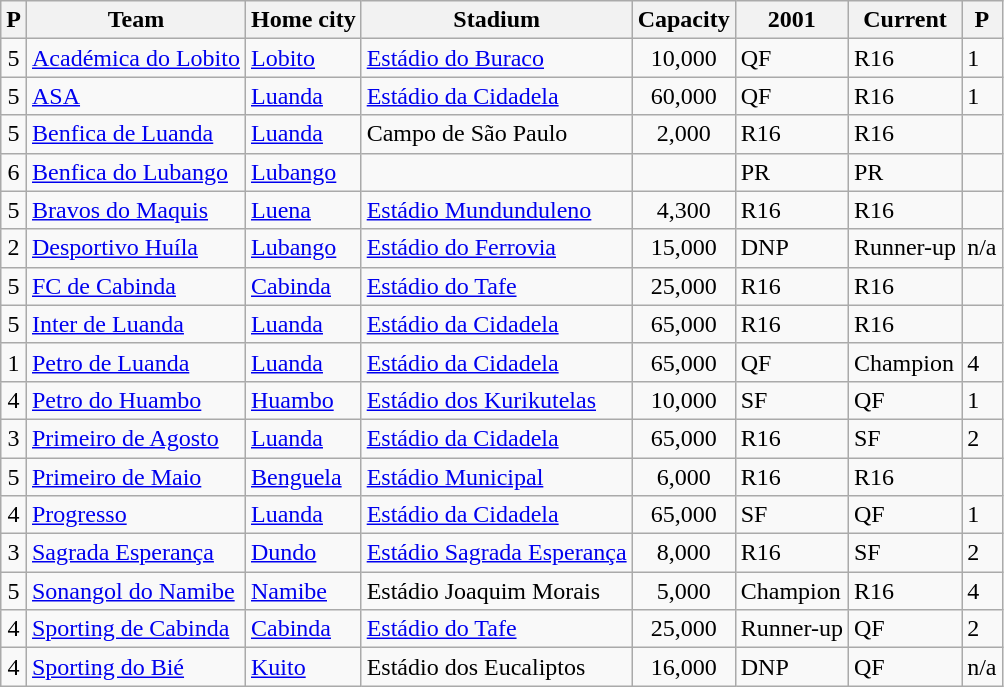<table class="wikitable sortable">
<tr>
<th>P</th>
<th>Team</th>
<th>Home city</th>
<th>Stadium</th>
<th>Capacity</th>
<th>2001</th>
<th>Current</th>
<th>P</th>
</tr>
<tr>
<td align=center>5</td>
<td><a href='#'>Académica do Lobito</a></td>
<td><a href='#'>Lobito</a></td>
<td><a href='#'>Estádio do Buraco</a></td>
<td style="text-align:center;">10,000</td>
<td data-sort-value="4">QF</td>
<td data-sort-value="5">R16</td>
<td> 1</td>
</tr>
<tr>
<td align=center>5</td>
<td><a href='#'>ASA</a></td>
<td><a href='#'>Luanda</a></td>
<td><a href='#'>Estádio da Cidadela</a></td>
<td style="text-align:center;">60,000</td>
<td data-sort-value="4">QF</td>
<td data-sort-value="5">R16</td>
<td> 1</td>
</tr>
<tr>
<td align=center>5</td>
<td><a href='#'>Benfica de Luanda</a></td>
<td><a href='#'>Luanda</a></td>
<td>Campo de São Paulo</td>
<td style="text-align:center;">2,000</td>
<td data-sort-value="5">R16</td>
<td data-sort-value="5">R16</td>
<td align=center data-sort-value="4"></td>
</tr>
<tr>
<td align=center>6</td>
<td><a href='#'>Benfica do Lubango</a></td>
<td><a href='#'>Lubango</a></td>
<td></td>
<td style="text-align:center;"></td>
<td data-sort-value="6">PR</td>
<td data-sort-value="6">PR</td>
<td align=center data-sort-value="4"></td>
</tr>
<tr>
<td align=center>5</td>
<td><a href='#'>Bravos do Maquis</a></td>
<td><a href='#'>Luena</a></td>
<td><a href='#'>Estádio Mundunduleno</a></td>
<td style="text-align:center;">4,300</td>
<td data-sort-value="5">R16</td>
<td data-sort-value="5">R16</td>
<td align=center data-sort-value="4"></td>
</tr>
<tr>
<td align=center>2</td>
<td><a href='#'>Desportivo Huíla</a></td>
<td><a href='#'>Lubango</a></td>
<td><a href='#'>Estádio do Ferrovia</a></td>
<td style="text-align:center;">15,000</td>
<td data-sort-value="7">DNP</td>
<td data-sort-value="2">Runner-up</td>
<td>n/a</td>
</tr>
<tr>
<td align=center>5</td>
<td><a href='#'>FC de Cabinda</a></td>
<td><a href='#'>Cabinda</a></td>
<td><a href='#'>Estádio do Tafe</a></td>
<td style="text-align:center;">25,000</td>
<td data-sort-value="5">R16</td>
<td data-sort-value="5">R16</td>
<td align=center data-sort-value="4"></td>
</tr>
<tr>
<td align=center>5</td>
<td><a href='#'>Inter de Luanda</a></td>
<td><a href='#'>Luanda</a></td>
<td><a href='#'>Estádio da Cidadela</a></td>
<td style="text-align:center;">65,000</td>
<td data-sort-value="5">R16</td>
<td data-sort-value="5">R16</td>
<td align=center data-sort-value="4"></td>
</tr>
<tr>
<td align=center>1</td>
<td><a href='#'>Petro de Luanda</a></td>
<td><a href='#'>Luanda</a></td>
<td><a href='#'>Estádio da Cidadela</a></td>
<td style="text-align:center;">65,000</td>
<td data-sort-value="4">QF</td>
<td data-sort-value="1">Champion</td>
<td data-sort-value="1"> 4</td>
</tr>
<tr>
<td align=center>4</td>
<td><a href='#'>Petro do Huambo</a></td>
<td><a href='#'>Huambo</a></td>
<td><a href='#'>Estádio dos Kurikutelas</a></td>
<td style="text-align:center;">10,000</td>
<td data-sort-value="3">SF</td>
<td data-sort-value="4">QF</td>
<td> 1</td>
</tr>
<tr>
<td align=center>3</td>
<td><a href='#'>Primeiro de Agosto</a></td>
<td><a href='#'>Luanda</a></td>
<td><a href='#'>Estádio da Cidadela</a></td>
<td style="text-align:center;">65,000</td>
<td data-sort-value="5">R16</td>
<td data-sort-value="3">SF</td>
<td data-sort-value="2"> 2</td>
</tr>
<tr>
<td align=center>5</td>
<td><a href='#'>Primeiro de Maio</a></td>
<td><a href='#'>Benguela</a></td>
<td><a href='#'>Estádio Municipal</a></td>
<td style="text-align:center;">6,000</td>
<td data-sort-value="5">R16</td>
<td data-sort-value="5">R16</td>
<td align=center data-sort-value="4"></td>
</tr>
<tr>
<td align=center>4</td>
<td><a href='#'>Progresso</a></td>
<td><a href='#'>Luanda</a></td>
<td><a href='#'>Estádio da Cidadela</a></td>
<td style="text-align:center;">65,000</td>
<td data-sort-value="3">SF</td>
<td data-sort-value="4">QF</td>
<td> 1</td>
</tr>
<tr>
<td align=center>3</td>
<td><a href='#'>Sagrada Esperança</a></td>
<td><a href='#'>Dundo</a></td>
<td><a href='#'>Estádio Sagrada Esperança</a></td>
<td style="text-align:center;">8,000</td>
<td data-sort-value="5">R16</td>
<td data-sort-value="3">SF</td>
<td data-sort-value="2"> 2</td>
</tr>
<tr>
<td align=center>5</td>
<td><a href='#'>Sonangol do Namibe</a></td>
<td><a href='#'>Namibe</a></td>
<td>Estádio Joaquim Morais</td>
<td style="text-align:center;">5,000</td>
<td data-sort-value="1">Champion</td>
<td data-sort-value="5">R16</td>
<td> 4</td>
</tr>
<tr>
<td align=center>4</td>
<td><a href='#'>Sporting de Cabinda</a></td>
<td><a href='#'>Cabinda</a></td>
<td><a href='#'>Estádio do Tafe</a></td>
<td style="text-align:center;">25,000</td>
<td data-sort-value="2">Runner-up</td>
<td data-sort-value="4">QF</td>
<td> 2</td>
</tr>
<tr>
<td align=center>4</td>
<td><a href='#'>Sporting do Bié</a></td>
<td><a href='#'>Kuito</a></td>
<td>Estádio dos Eucaliptos</td>
<td style="text-align:center;">16,000</td>
<td data-sort-value="7">DNP</td>
<td data-sort-value="4">QF</td>
<td>n/a</td>
</tr>
</table>
